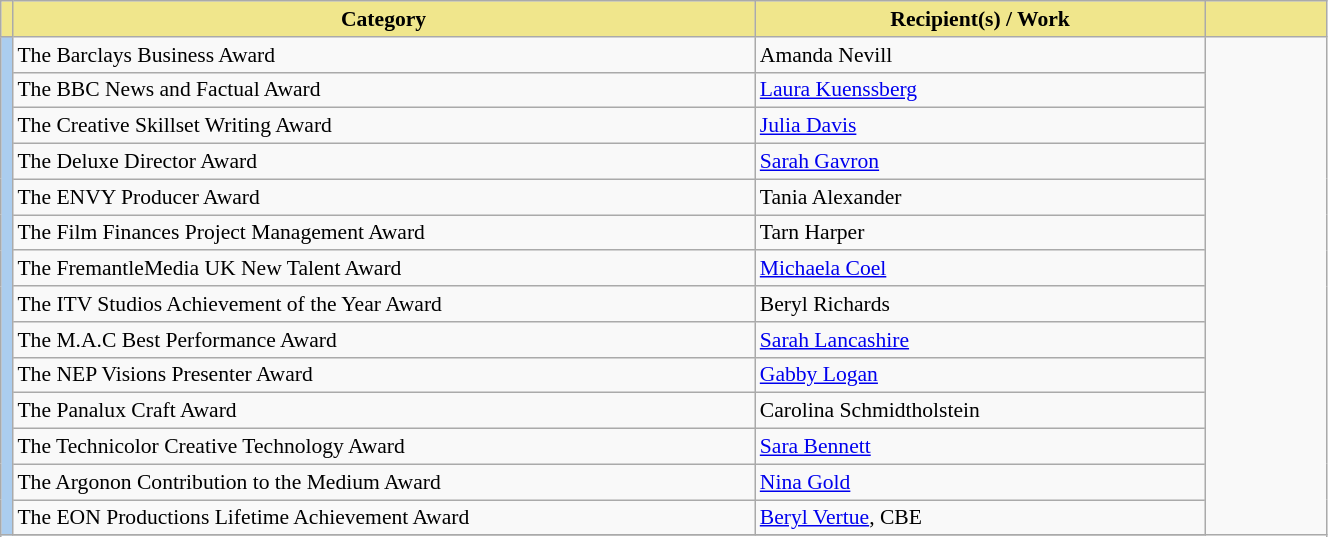<table class="wikitable" width="70%" scope="col" style="text-align:left; font-size: 90%">
<tr col>
<th style="background:#F0E68C" width="1px"></th>
<th style="background:#F0E68C" width="56%">Category</th>
<th style="background:#F0E68C" width="34%">Recipient(s) / Work</th>
<th style="background:#F0E68C" scope="col" class="unsortable"></th>
</tr>
<tr>
<td rowspan="15"  style="background: #abcdef;"></td>
<td scope="col" style="align:left">The Barclays Business Award</td>
<td>Amanda Nevill</td>
<td rowspan="15"></td>
</tr>
<tr>
<td>The BBC News and Factual Award</td>
<td><a href='#'>Laura Kuenssberg</a></td>
</tr>
<tr>
<td>The Creative Skillset Writing Award</td>
<td><a href='#'>Julia Davis</a></td>
</tr>
<tr>
<td>The Deluxe Director Award</td>
<td><a href='#'>Sarah Gavron</a></td>
</tr>
<tr>
<td>The ENVY Producer Award</td>
<td>Tania Alexander</td>
</tr>
<tr>
<td>The Film Finances Project Management Award</td>
<td>Tarn Harper</td>
</tr>
<tr>
<td>The FremantleMedia UK New Talent Award</td>
<td><a href='#'>Michaela Coel</a></td>
</tr>
<tr>
<td>The ITV Studios Achievement of the Year Award</td>
<td>Beryl Richards</td>
</tr>
<tr>
<td>The M.A.C Best Performance Award</td>
<td><a href='#'>Sarah Lancashire</a></td>
</tr>
<tr>
<td>The NEP Visions Presenter Award</td>
<td><a href='#'>Gabby Logan</a></td>
</tr>
<tr>
<td>The Panalux Craft Award</td>
<td>Carolina Schmidtholstein</td>
</tr>
<tr>
<td>The Technicolor Creative Technology Award</td>
<td><a href='#'>Sara Bennett</a></td>
</tr>
<tr>
<td>The Argonon Contribution to the Medium Award</td>
<td><a href='#'>Nina Gold</a></td>
</tr>
<tr>
<td>The EON Productions Lifetime Achievement Award</td>
<td><a href='#'>Beryl Vertue</a>, CBE</td>
</tr>
<tr>
</tr>
</table>
